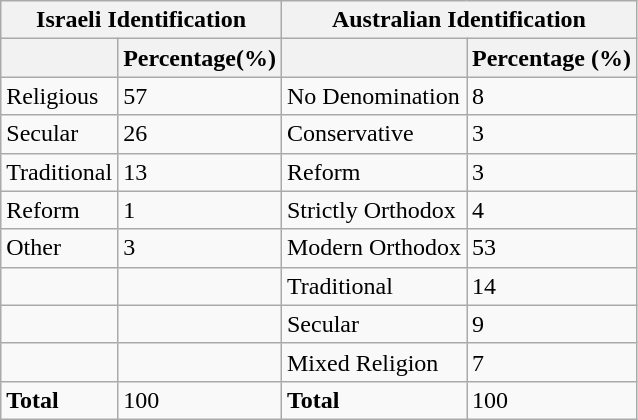<table class="wikitable">
<tr>
<th colspan="2">Israeli Identification</th>
<th colspan="2">Australian Identification</th>
</tr>
<tr>
<th></th>
<th>Percentage(%)</th>
<th></th>
<th>Percentage (%)</th>
</tr>
<tr>
<td>Religious</td>
<td>57</td>
<td>No Denomination</td>
<td>8</td>
</tr>
<tr>
<td>Secular</td>
<td>26</td>
<td>Conservative</td>
<td>3</td>
</tr>
<tr>
<td>Traditional</td>
<td>13</td>
<td>Reform</td>
<td>3</td>
</tr>
<tr>
<td>Reform</td>
<td>1</td>
<td>Strictly Orthodox</td>
<td>4</td>
</tr>
<tr>
<td>Other</td>
<td>3</td>
<td>Modern Orthodox</td>
<td>53</td>
</tr>
<tr>
<td></td>
<td></td>
<td>Traditional</td>
<td>14</td>
</tr>
<tr>
<td></td>
<td></td>
<td>Secular</td>
<td>9</td>
</tr>
<tr>
<td></td>
<td></td>
<td>Mixed Religion</td>
<td>7</td>
</tr>
<tr>
<td><strong>Total</strong></td>
<td>100</td>
<td><strong>Total</strong></td>
<td>100</td>
</tr>
</table>
